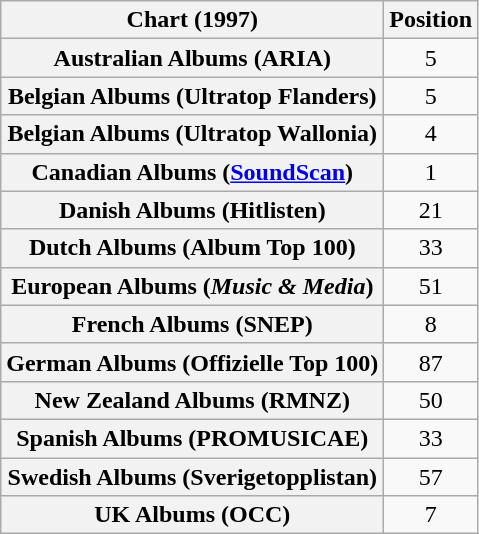<table class="wikitable sortable plainrowheaders" style="text-align:center">
<tr>
<th scope="col">Chart (1997)</th>
<th scope="col">Position</th>
</tr>
<tr>
<th scope="row">Australian Albums (ARIA)</th>
<td>5</td>
</tr>
<tr>
<th scope="row">Belgian Albums (Ultratop Flanders)</th>
<td>5</td>
</tr>
<tr>
<th scope="row">Belgian Albums (Ultratop Wallonia)</th>
<td>4</td>
</tr>
<tr>
<th scope="row">Canadian Albums (<a href='#'>SoundScan</a>)</th>
<td>1</td>
</tr>
<tr>
<th scope="row">Danish Albums (Hitlisten)</th>
<td>21</td>
</tr>
<tr>
<th scope="row">Dutch Albums (Album Top 100)</th>
<td>33</td>
</tr>
<tr>
<th scope="row">European Albums (<em>Music & Media</em>)</th>
<td>51</td>
</tr>
<tr>
<th scope="row">French Albums (SNEP)</th>
<td>8</td>
</tr>
<tr>
<th scope="row">German Albums (Offizielle Top 100)</th>
<td>87</td>
</tr>
<tr>
<th scope="row">New Zealand Albums (RMNZ)</th>
<td>50</td>
</tr>
<tr>
<th scope="row">Spanish Albums (PROMUSICAE)</th>
<td>33</td>
</tr>
<tr>
<th scope="row">Swedish Albums (Sverigetopplistan)</th>
<td>57</td>
</tr>
<tr>
<th scope="row">UK Albums (OCC)</th>
<td>7</td>
</tr>
</table>
